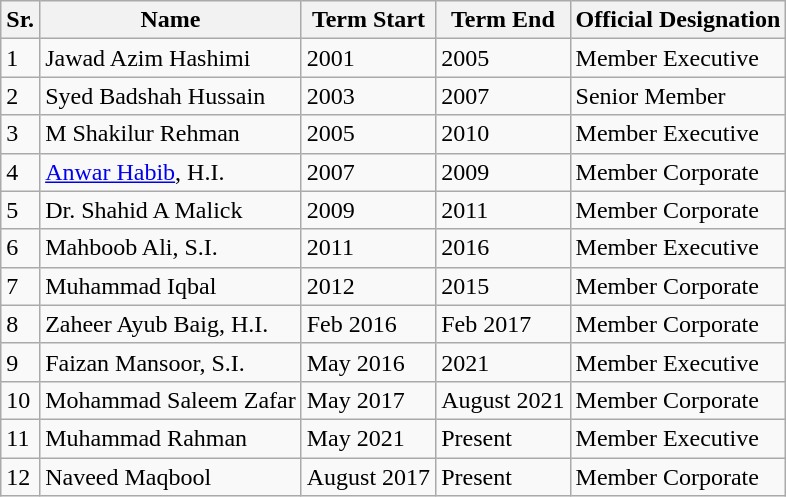<table class="wikitable sortable">
<tr>
<th>Sr.</th>
<th>Name</th>
<th>Term Start</th>
<th>Term End</th>
<th>Official Designation</th>
</tr>
<tr>
<td>1</td>
<td>Jawad Azim Hashimi</td>
<td>2001</td>
<td>2005</td>
<td>Member Executive</td>
</tr>
<tr>
<td>2</td>
<td>Syed Badshah Hussain</td>
<td>2003</td>
<td>2007</td>
<td>Senior Member</td>
</tr>
<tr>
<td>3</td>
<td>M Shakilur Rehman</td>
<td>2005</td>
<td>2010</td>
<td>Member Executive</td>
</tr>
<tr>
<td>4</td>
<td><a href='#'>Anwar Habib</a>, H.I.</td>
<td>2007</td>
<td>2009</td>
<td>Member Corporate</td>
</tr>
<tr>
<td>5</td>
<td>Dr. Shahid A Malick</td>
<td>2009</td>
<td>2011</td>
<td>Member Corporate</td>
</tr>
<tr>
<td>6</td>
<td>Mahboob Ali, S.I.</td>
<td>2011</td>
<td>2016</td>
<td>Member Executive</td>
</tr>
<tr>
<td>7</td>
<td>Muhammad Iqbal</td>
<td>2012</td>
<td>2015</td>
<td>Member Corporate</td>
</tr>
<tr>
<td>8</td>
<td>Zaheer Ayub Baig, H.I.</td>
<td>Feb 2016</td>
<td>Feb 2017</td>
<td>Member Corporate</td>
</tr>
<tr>
<td>9</td>
<td>Faizan Mansoor, S.I.</td>
<td>May 2016</td>
<td>2021</td>
<td>Member Executive</td>
</tr>
<tr>
<td>10</td>
<td>Mohammad Saleem Zafar</td>
<td>May 2017</td>
<td>August 2021</td>
<td>Member Corporate</td>
</tr>
<tr>
<td>11</td>
<td>Muhammad Rahman</td>
<td>May 2021</td>
<td>Present</td>
<td>Member Executive</td>
</tr>
<tr>
<td>12</td>
<td>Naveed Maqbool</td>
<td>August 2017</td>
<td>Present</td>
<td>Member Corporate</td>
</tr>
</table>
